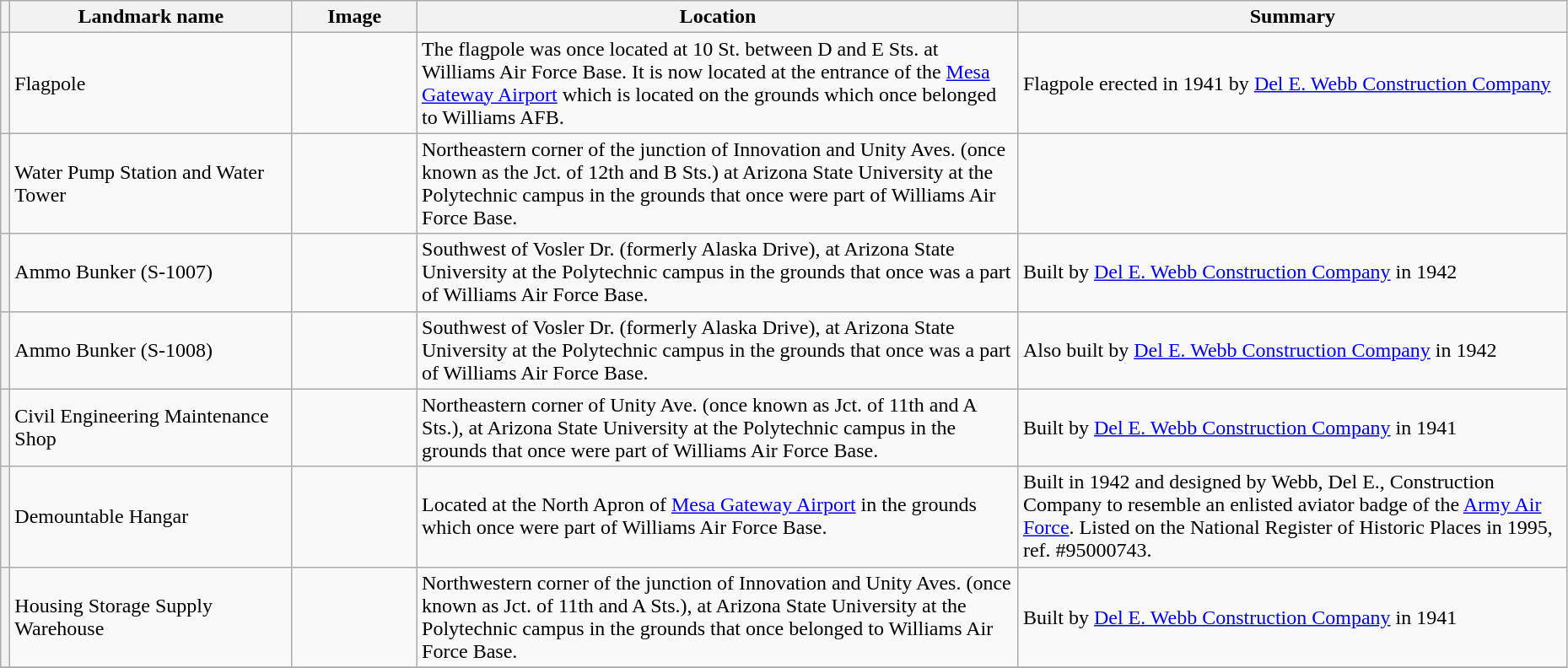<table class="wikitable sortable" style="width:98%">
<tr>
<th></th>
<th width = 18% >Landmark name</th>
<th width = 8% class="unsortable" >Image</th>
<th>Location</th>
<th class="unsortable" >Summary</th>
</tr>
<tr ->
<th></th>
<td>Flagpole</td>
<td></td>
<td>The flagpole was once located at 10 St. between D and E Sts. at Williams Air Force Base. It is now located at the entrance of the <a href='#'>Mesa Gateway Airport</a> which is located on the grounds which once belonged to Williams AFB.<br></td>
<td>Flagpole erected in 1941 by <a href='#'>Del E. Webb Construction Company</a></td>
</tr>
<tr ->
<th></th>
<td>Water Pump Station and Water Tower</td>
<td></td>
<td>Northeastern corner of the junction of Innovation and Unity Aves. (once known as the Jct. of 12th and B Sts.) at Arizona State University at the Polytechnic campus in the grounds that once were part of Williams Air Force Base.<br></td>
<td></td>
</tr>
<tr ->
<th></th>
<td>Ammo Bunker (S-1007)</td>
<td></td>
<td>Southwest of Vosler Dr. (formerly Alaska Drive), at Arizona State University at the Polytechnic campus in the grounds that once was a part of Williams Air Force Base.<br></td>
<td>Built by <a href='#'>Del E. Webb Construction Company</a> in 1942</td>
</tr>
<tr ->
<th></th>
<td>Ammo Bunker (S-1008)</td>
<td></td>
<td>Southwest of Vosler Dr. (formerly Alaska Drive), at Arizona State University at the Polytechnic campus in the grounds that once was a part of Williams Air Force Base.<br></td>
<td>Also built by <a href='#'>Del E. Webb Construction Company</a> in 1942</td>
</tr>
<tr ->
<th></th>
<td>Civil Engineering Maintenance Shop</td>
<td></td>
<td>Northeastern corner of Unity Ave. (once known as Jct. of 11th and A Sts.), at Arizona State University at the Polytechnic campus in the grounds that once were part of Williams Air Force Base.<br></td>
<td>Built by <a href='#'>Del E. Webb Construction Company</a> in 1941</td>
</tr>
<tr ->
<th></th>
<td>Demountable Hangar</td>
<td></td>
<td>Located at the North Apron of <a href='#'>Mesa Gateway Airport</a> in the grounds which once were part of Williams Air Force Base. <br></td>
<td>Built in 1942 and designed by Webb, Del E., Construction Company to resemble an enlisted aviator badge of the <a href='#'>Army Air Force</a>. Listed on the National Register of Historic Places in 1995, ref. #95000743.</td>
</tr>
<tr ->
<th></th>
<td>Housing Storage Supply Warehouse</td>
<td></td>
<td>Northwestern corner of the junction of Innovation and Unity Aves. (once known as Jct. of 11th and A Sts.), at Arizona State University at the Polytechnic campus in the grounds that once belonged to Williams Air Force Base.<br></td>
<td>Built by <a href='#'>Del E. Webb Construction Company</a> in 1941</td>
</tr>
<tr ->
</tr>
</table>
